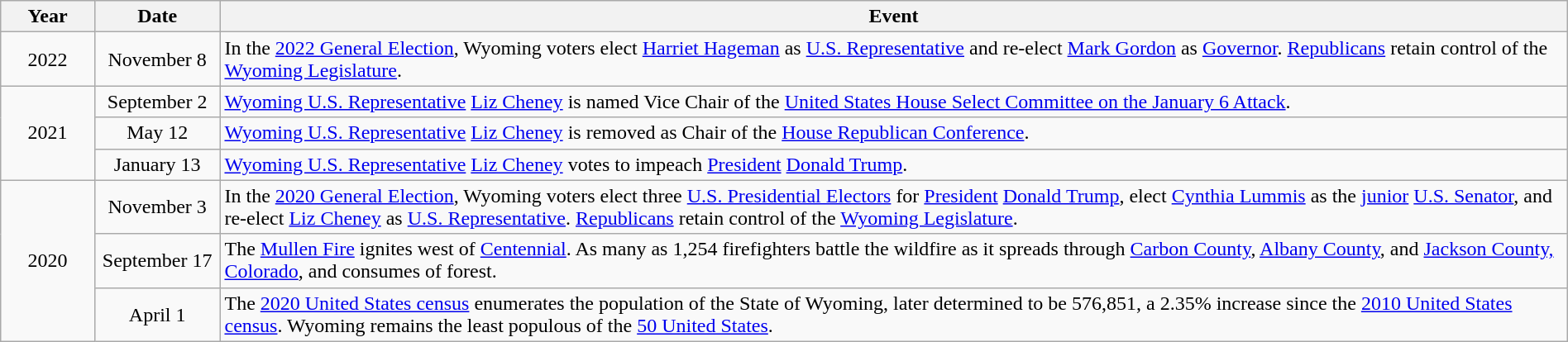<table class="wikitable" style="width:100%;">
<tr>
<th style="width:6%">Year</th>
<th style="width:8%">Date</th>
<th style="width:86%">Event</th>
</tr>
<tr>
<td align=center rowspan=1>2022</td>
<td align=center>November 8</td>
<td>In the <a href='#'>2022 General Election</a>, Wyoming voters elect <a href='#'>Harriet Hageman</a> as <a href='#'>U.S. Representative</a> and re-elect <a href='#'>Mark Gordon</a> as <a href='#'>Governor</a>. <a href='#'>Republicans</a> retain control of the <a href='#'>Wyoming Legislature</a>.</td>
</tr>
<tr>
<td align=center rowspan=3>2021</td>
<td align=center>September 2</td>
<td><a href='#'>Wyoming U.S. Representative</a> <a href='#'>Liz Cheney</a> is named Vice Chair of the <a href='#'>United States House Select Committee on the January 6 Attack</a>.</td>
</tr>
<tr>
<td align=center>May 12</td>
<td><a href='#'>Wyoming U.S. Representative</a> <a href='#'>Liz Cheney</a> is removed as Chair of the <a href='#'>House Republican Conference</a>.</td>
</tr>
<tr>
<td align=center>January 13</td>
<td><a href='#'>Wyoming U.S. Representative</a> <a href='#'>Liz Cheney</a> votes to impeach <a href='#'>President</a> <a href='#'>Donald Trump</a>.</td>
</tr>
<tr>
<td align=center rowspan=3>2020</td>
<td align=center>November 3</td>
<td>In the <a href='#'>2020 General Election</a>, Wyoming voters elect three <a href='#'>U.S. Presidential Electors</a> for <a href='#'>President</a> <a href='#'>Donald Trump</a>, elect <a href='#'>Cynthia Lummis</a> as the <a href='#'>junior</a> <a href='#'>U.S. Senator</a>, and re-elect <a href='#'>Liz Cheney</a> as <a href='#'>U.S. Representative</a>.  <a href='#'>Republicans</a> retain control of the <a href='#'>Wyoming Legislature</a>.</td>
</tr>
<tr>
<td align=center>September 17</td>
<td>The <a href='#'>Mullen Fire</a> ignites  west of <a href='#'>Centennial</a>.  As many as 1,254 firefighters battle the wildfire as it spreads through <a href='#'>Carbon County</a>, <a href='#'>Albany County</a>, and <a href='#'>Jackson County, Colorado</a>, and consumes  of forest.</td>
</tr>
<tr>
<td align=center>April 1</td>
<td>The <a href='#'>2020 United States census</a> enumerates the population of the State of Wyoming, later determined to be 576,851, a 2.35% increase since the <a href='#'>2010 United States census</a>. Wyoming remains the least populous of the <a href='#'>50 United States</a>.</td>
</tr>
</table>
